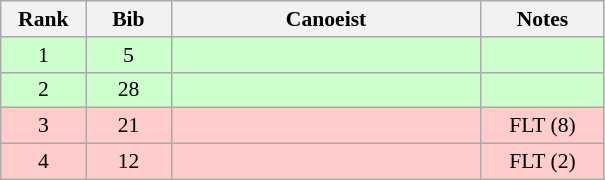<table class="wikitable" style="font-size:90%; text-align:center">
<tr>
<th width="50">Rank</th>
<th width="50">Bib</th>
<th width="200">Canoeist</th>
<th width="75">Notes</th>
</tr>
<tr bgcolor="#CCFFCC">
<td>1</td>
<td>5</td>
<td align="left"></td>
<td></td>
</tr>
<tr bgcolor="#CCFFCC">
<td>2</td>
<td>28</td>
<td align="left"></td>
<td></td>
</tr>
<tr bgcolor="#FFCCCC">
<td>3</td>
<td>21</td>
<td align="left"></td>
<td>FLT (8)</td>
</tr>
<tr bgcolor="#FFCCCC">
<td>4</td>
<td>12</td>
<td align="left"></td>
<td>FLT (2)</td>
</tr>
</table>
